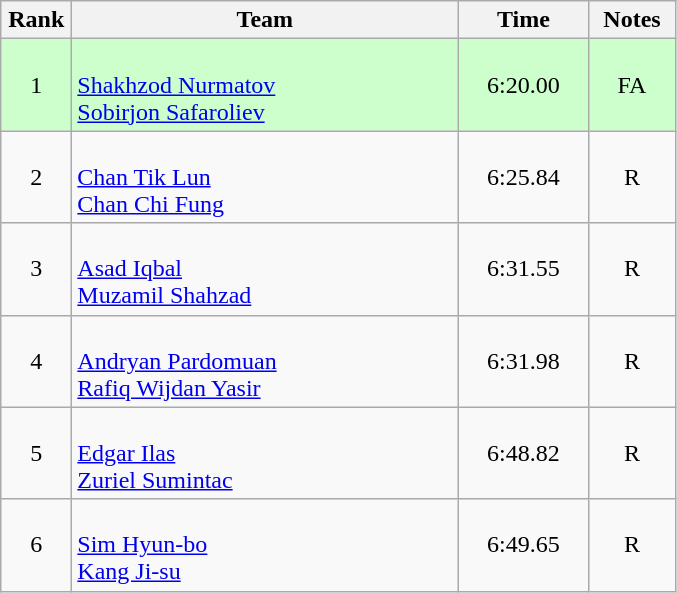<table class=wikitable style="text-align:center">
<tr>
<th width=40>Rank</th>
<th width=250>Team</th>
<th width=80>Time</th>
<th width=50>Notes</th>
</tr>
<tr bgcolor="ccffcc">
<td>1</td>
<td align="left"><br><a href='#'>Shakhzod Nurmatov</a><br><a href='#'>Sobirjon Safaroliev</a></td>
<td>6:20.00</td>
<td>FA</td>
</tr>
<tr>
<td>2</td>
<td align="left"><br><a href='#'>Chan Tik Lun</a><br><a href='#'>Chan Chi Fung</a></td>
<td>6:25.84</td>
<td>R</td>
</tr>
<tr>
<td>3</td>
<td align="left"><br><a href='#'>Asad Iqbal</a><br><a href='#'>Muzamil Shahzad</a></td>
<td>6:31.55</td>
<td>R</td>
</tr>
<tr>
<td>4</td>
<td align="left"><br><a href='#'>Andryan Pardomuan</a><br><a href='#'>Rafiq Wijdan Yasir</a></td>
<td>6:31.98</td>
<td>R</td>
</tr>
<tr>
<td>5</td>
<td align="left"><br><a href='#'>Edgar Ilas</a><br><a href='#'>Zuriel Sumintac</a></td>
<td>6:48.82</td>
<td>R</td>
</tr>
<tr>
<td>6</td>
<td align="left"><br><a href='#'>Sim Hyun-bo</a><br><a href='#'>Kang Ji-su</a></td>
<td>6:49.65</td>
<td>R</td>
</tr>
</table>
